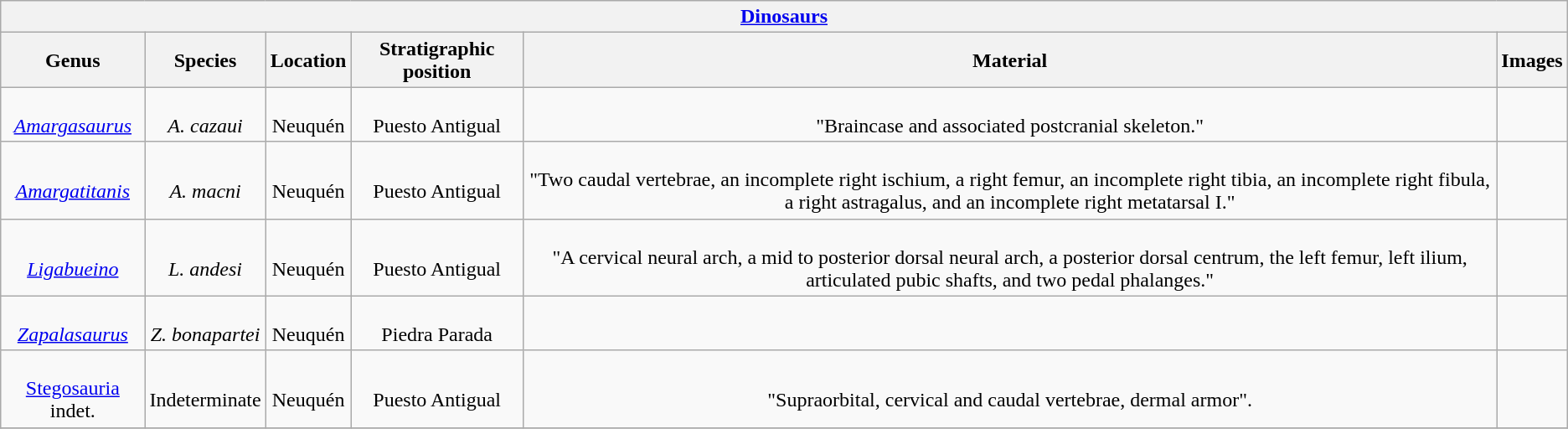<table class="wikitable" style="text-align:center">
<tr>
<th colspan="6" align="center"><a href='#'>Dinosaurs</a></th>
</tr>
<tr>
<th>Genus</th>
<th>Species</th>
<th>Location</th>
<th>Stratigraphic position</th>
<th>Material</th>
<th>Images</th>
</tr>
<tr>
<td><br><em><a href='#'>Amargasaurus</a></em></td>
<td><br><em>A. cazaui</em></td>
<td><br>Neuquén</td>
<td><br>Puesto Antigual</td>
<td><br>"Braincase and associated postcranial skeleton."</td>
<td><br></td>
</tr>
<tr>
<td><br><em><a href='#'>Amargatitanis</a></em></td>
<td><br><em>A. macni</em></td>
<td><br>Neuquén</td>
<td><br>Puesto Antigual</td>
<td><br>"Two caudal vertebrae, an incomplete right ischium, a right femur, an incomplete right tibia, an incomplete right fibula, a right astragalus, and an incomplete right metatarsal I."</td>
<td></td>
</tr>
<tr>
<td><br><em><a href='#'>Ligabueino</a></em></td>
<td><br><em>L. andesi</em></td>
<td><br>Neuquén</td>
<td><br>Puesto Antigual</td>
<td><br>"A cervical neural arch, a mid to posterior dorsal neural arch, a posterior dorsal centrum, the left femur, left ilium, articulated pubic shafts, and two pedal phalanges."</td>
<td></td>
</tr>
<tr>
<td><br><em><a href='#'>Zapalasaurus</a></em></td>
<td><br><em>Z. bonapartei</em></td>
<td><br>Neuquén</td>
<td><br>Piedra Parada</td>
<td></td>
<td></td>
</tr>
<tr>
<td><br><a href='#'>Stegosauria</a> indet.</td>
<td><br>Indeterminate</td>
<td><br>Neuquén</td>
<td><br>Puesto Antigual</td>
<td><br>"Supraorbital, cervical and caudal vertebrae, dermal armor".</td>
<td></td>
</tr>
<tr>
</tr>
</table>
